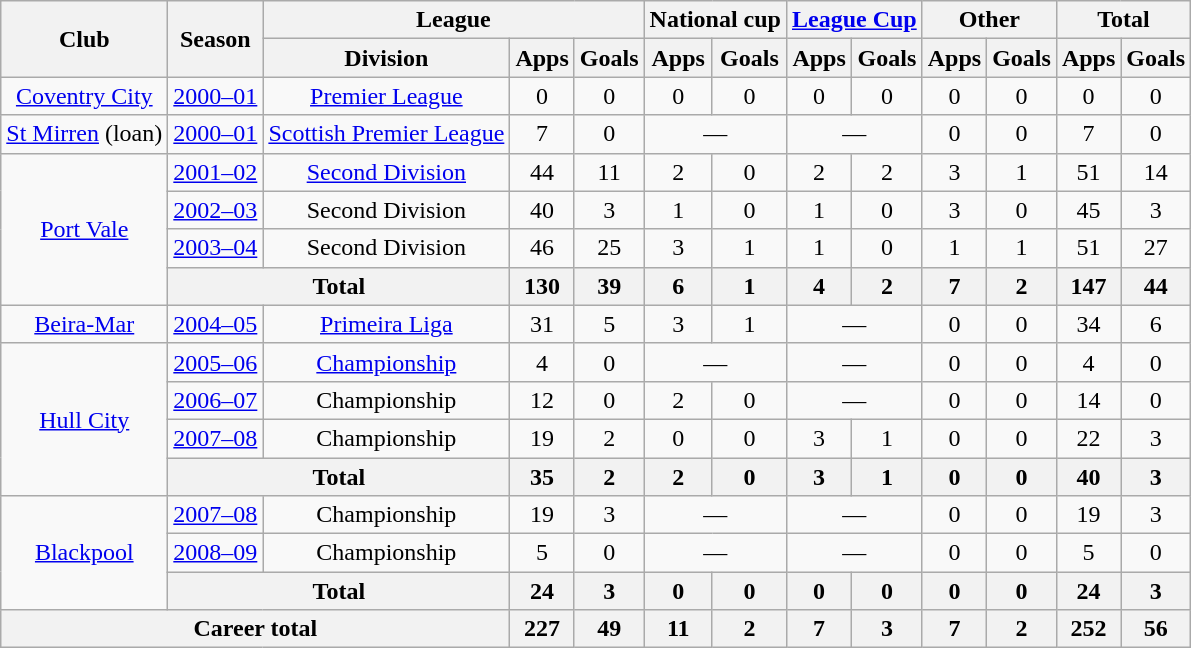<table class="wikitable" style="text-align:center">
<tr>
<th rowspan="2">Club</th>
<th rowspan="2">Season</th>
<th colspan="3">League</th>
<th colspan="2">National cup</th>
<th colspan="2"><a href='#'>League Cup</a></th>
<th colspan="2">Other</th>
<th colspan="2">Total</th>
</tr>
<tr>
<th>Division</th>
<th>Apps</th>
<th>Goals</th>
<th>Apps</th>
<th>Goals</th>
<th>Apps</th>
<th>Goals</th>
<th>Apps</th>
<th>Goals</th>
<th>Apps</th>
<th>Goals</th>
</tr>
<tr>
<td><a href='#'>Coventry City</a></td>
<td><a href='#'>2000–01</a></td>
<td><a href='#'>Premier League</a></td>
<td>0</td>
<td>0</td>
<td>0</td>
<td>0</td>
<td>0</td>
<td>0</td>
<td>0</td>
<td>0</td>
<td>0</td>
<td>0</td>
</tr>
<tr>
<td><a href='#'>St Mirren</a> (loan)</td>
<td><a href='#'>2000–01</a></td>
<td><a href='#'>Scottish Premier League</a></td>
<td>7</td>
<td>0</td>
<td colspan="2">—</td>
<td colspan="2">—</td>
<td>0</td>
<td>0</td>
<td>7</td>
<td>0</td>
</tr>
<tr>
<td rowspan="4"><a href='#'>Port Vale</a></td>
<td><a href='#'>2001–02</a></td>
<td><a href='#'>Second Division</a></td>
<td>44</td>
<td>11</td>
<td>2</td>
<td>0</td>
<td>2</td>
<td>2</td>
<td>3</td>
<td>1</td>
<td>51</td>
<td>14</td>
</tr>
<tr>
<td><a href='#'>2002–03</a></td>
<td>Second Division</td>
<td>40</td>
<td>3</td>
<td>1</td>
<td>0</td>
<td>1</td>
<td>0</td>
<td>3</td>
<td>0</td>
<td>45</td>
<td>3</td>
</tr>
<tr>
<td><a href='#'>2003–04</a></td>
<td>Second Division</td>
<td>46</td>
<td>25</td>
<td>3</td>
<td>1</td>
<td>1</td>
<td>0</td>
<td>1</td>
<td>1</td>
<td>51</td>
<td>27</td>
</tr>
<tr>
<th colspan="2">Total</th>
<th>130</th>
<th>39</th>
<th>6</th>
<th>1</th>
<th>4</th>
<th>2</th>
<th>7</th>
<th>2</th>
<th>147</th>
<th>44</th>
</tr>
<tr>
<td><a href='#'>Beira-Mar</a></td>
<td><a href='#'>2004–05</a></td>
<td><a href='#'>Primeira Liga</a></td>
<td>31</td>
<td>5</td>
<td>3</td>
<td>1</td>
<td colspan="2">—</td>
<td>0</td>
<td>0</td>
<td>34</td>
<td>6</td>
</tr>
<tr>
<td rowspan="4"><a href='#'>Hull City</a></td>
<td><a href='#'>2005–06</a></td>
<td><a href='#'>Championship</a></td>
<td>4</td>
<td>0</td>
<td colspan="2">—</td>
<td colspan="2">—</td>
<td>0</td>
<td>0</td>
<td>4</td>
<td>0</td>
</tr>
<tr>
<td><a href='#'>2006–07</a></td>
<td>Championship</td>
<td>12</td>
<td>0</td>
<td>2</td>
<td>0</td>
<td colspan="2">—</td>
<td>0</td>
<td>0</td>
<td>14</td>
<td>0</td>
</tr>
<tr>
<td><a href='#'>2007–08</a></td>
<td>Championship</td>
<td>19</td>
<td>2</td>
<td>0</td>
<td>0</td>
<td>3</td>
<td>1</td>
<td>0</td>
<td>0</td>
<td>22</td>
<td>3</td>
</tr>
<tr>
<th colspan="2">Total</th>
<th>35</th>
<th>2</th>
<th>2</th>
<th>0</th>
<th>3</th>
<th>1</th>
<th>0</th>
<th>0</th>
<th>40</th>
<th>3</th>
</tr>
<tr>
<td rowspan="3"><a href='#'>Blackpool</a></td>
<td><a href='#'>2007–08</a></td>
<td>Championship</td>
<td>19</td>
<td>3</td>
<td colspan="2">—</td>
<td colspan="2">—</td>
<td>0</td>
<td>0</td>
<td>19</td>
<td>3</td>
</tr>
<tr>
<td><a href='#'>2008–09</a></td>
<td>Championship</td>
<td>5</td>
<td>0</td>
<td colspan="2">—</td>
<td colspan="2">—</td>
<td>0</td>
<td>0</td>
<td>5</td>
<td>0</td>
</tr>
<tr>
<th colspan="2">Total</th>
<th>24</th>
<th>3</th>
<th>0</th>
<th>0</th>
<th>0</th>
<th>0</th>
<th>0</th>
<th>0</th>
<th>24</th>
<th>3</th>
</tr>
<tr>
<th colspan="3">Career total</th>
<th>227</th>
<th>49</th>
<th>11</th>
<th>2</th>
<th>7</th>
<th>3</th>
<th>7</th>
<th>2</th>
<th>252</th>
<th>56</th>
</tr>
</table>
